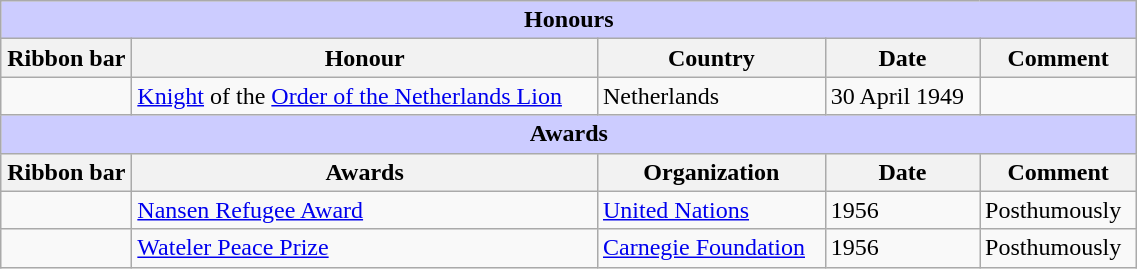<table class="wikitable" style="width:60%;">
<tr style="background:#ccf; text-align:center;">
<td colspan=5><strong>Honours</strong></td>
</tr>
<tr>
<th style="width:80px;">Ribbon bar</th>
<th>Honour</th>
<th>Country</th>
<th>Date</th>
<th>Comment</th>
</tr>
<tr>
<td></td>
<td><a href='#'>Knight</a> of the <a href='#'>Order of the Netherlands Lion</a></td>
<td>Netherlands</td>
<td>30 April 1949</td>
<td></td>
</tr>
<tr style="background:#ccf; text-align:center;">
<td colspan=5><strong>Awards</strong></td>
</tr>
<tr>
<th style="width:80px;">Ribbon bar</th>
<th>Awards</th>
<th>Organization</th>
<th>Date</th>
<th>Comment</th>
</tr>
<tr>
<td></td>
<td><a href='#'>Nansen Refugee Award</a></td>
<td><a href='#'>United Nations</a></td>
<td>1956</td>
<td>Posthumously</td>
</tr>
<tr>
<td></td>
<td><a href='#'>Wateler Peace Prize</a></td>
<td><a href='#'>Carnegie Foundation</a></td>
<td>1956</td>
<td>Posthumously</td>
</tr>
</table>
